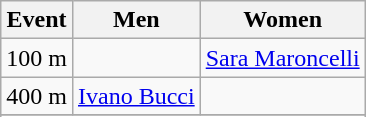<table class=wikitable style="font-size:100%">
<tr>
<th>Event</th>
<th>Men</th>
<th>Women</th>
</tr>
<tr>
<td>100 m</td>
<td></td>
<td><a href='#'>Sara Maroncelli</a></td>
</tr>
<tr>
<td>400 m</td>
<td><a href='#'>Ivano Bucci</a></td>
<td></td>
</tr>
<tr>
</tr>
<tr>
</tr>
</table>
